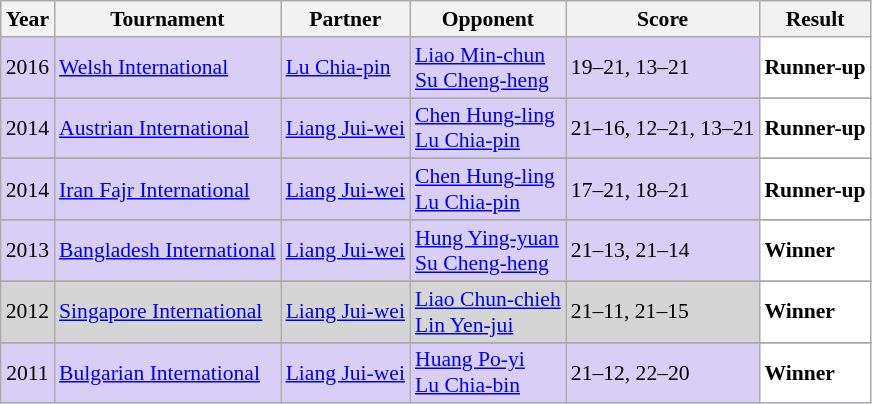<table class="sortable wikitable" style="font-size: 90%;">
<tr>
<th>Year</th>
<th>Tournament</th>
<th>Partner</th>
<th>Opponent</th>
<th>Score</th>
<th>Result</th>
</tr>
<tr style="background:#D8CEF6">
<td align="center">2016</td>
<td align="left"><a href='#'>Welsh International</a></td>
<td align="left"> <a href='#'>Lu Chia-pin</a></td>
<td align="left"> <a href='#'>Liao Min-chun</a> <br>  <a href='#'>Su Cheng-heng</a></td>
<td align="left">19–21, 13–21</td>
<td style="text-align:left; background:white"> <strong>Runner-up</strong></td>
</tr>
<tr>
</tr>
<tr style="background:#D8CEF6">
<td align="center">2014</td>
<td align="left"><a href='#'>Austrian International</a></td>
<td align="left"> <a href='#'>Liang Jui-wei</a></td>
<td align="left"> <a href='#'>Chen Hung-ling</a> <br>  <a href='#'>Lu Chia-pin</a></td>
<td align="left">21–16, 12–21, 13–21</td>
<td style="text-align:left; background:white"> <strong>Runner-up</strong></td>
</tr>
<tr>
</tr>
<tr style="background:#D8CEF6">
<td align="center">2014</td>
<td align="left"><a href='#'>Iran Fajr International</a></td>
<td align="left"> <a href='#'>Liang Jui-wei</a></td>
<td align="left"> <a href='#'>Chen Hung-ling</a> <br>  <a href='#'>Lu Chia-pin</a></td>
<td align="left">17–21, 18–21</td>
<td style="text-align:left; background:white"> <strong>Runner-up</strong></td>
</tr>
<tr>
</tr>
<tr style="background:#D8CEF6">
<td align="center">2013</td>
<td align="left"><a href='#'>Bangladesh International</a></td>
<td align="left"> <a href='#'>Liang Jui-wei</a></td>
<td align="left"> <a href='#'>Hung Ying-yuan</a> <br>  <a href='#'>Su Cheng-heng</a></td>
<td align="left">21–13, 21–14</td>
<td style="text-align:left; background:white"> <strong>Winner</strong></td>
</tr>
<tr>
</tr>
<tr style="background:#D5D5D5">
<td align="center">2012</td>
<td align="left"><a href='#'>Singapore International</a></td>
<td align="left"> <a href='#'>Liang Jui-wei</a></td>
<td align="left"> <a href='#'>Liao Chun-chieh</a> <br>  <a href='#'>Lin Yen-jui</a></td>
<td align="left">21–11, 21–15</td>
<td style="text-align:left; background:white"> <strong>Winner</strong></td>
</tr>
<tr>
</tr>
<tr style="background:#D8CEF6">
<td align="center">2011</td>
<td align="left"><a href='#'>Bulgarian International</a></td>
<td align="left"> <a href='#'>Liang Jui-wei</a></td>
<td align="left"> <a href='#'>Huang Po-yi</a> <br>  <a href='#'>Lu Chia-bin</a></td>
<td align="left">21–12, 22–20</td>
<td style="text-align:left; background:white"> <strong>Winner</strong></td>
</tr>
</table>
